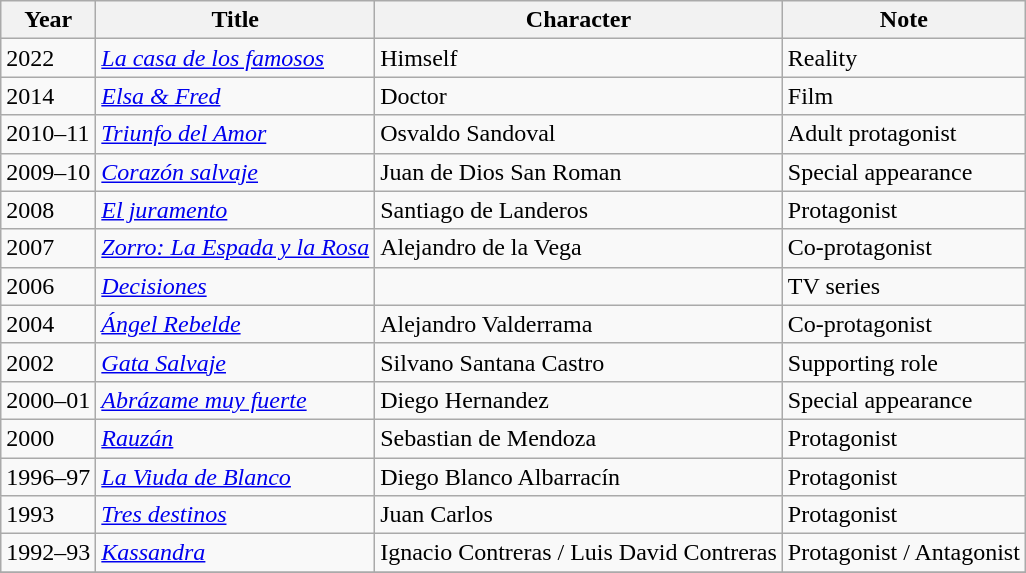<table class="wikitable">
<tr>
<th>Year</th>
<th>Title</th>
<th>Character</th>
<th>Note</th>
</tr>
<tr>
<td>2022</td>
<td><em><a href='#'>La casa de los famosos</a></em></td>
<td>Himself</td>
<td>Reality</td>
</tr>
<tr>
<td>2014</td>
<td><em><a href='#'>Elsa & Fred</a></em></td>
<td>Doctor</td>
<td>Film</td>
</tr>
<tr>
<td>2010–11</td>
<td><em><a href='#'>Triunfo del Amor</a></em></td>
<td>Osvaldo Sandoval</td>
<td>Adult protagonist</td>
</tr>
<tr>
<td>2009–10</td>
<td><em><a href='#'>Corazón salvaje</a></em></td>
<td>Juan de Dios San Roman</td>
<td>Special appearance</td>
</tr>
<tr>
<td>2008</td>
<td><em><a href='#'>El juramento</a></em></td>
<td>Santiago de Landeros</td>
<td>Protagonist</td>
</tr>
<tr>
<td>2007</td>
<td><em><a href='#'>Zorro: La Espada y la Rosa</a></em></td>
<td>Alejandro de la Vega</td>
<td>Co-protagonist</td>
</tr>
<tr>
<td>2006</td>
<td><em><a href='#'>Decisiones</a></em></td>
<td></td>
<td>TV series</td>
</tr>
<tr>
<td>2004</td>
<td><em><a href='#'>Ángel Rebelde</a></em></td>
<td>Alejandro Valderrama</td>
<td>Co-protagonist</td>
</tr>
<tr>
<td>2002</td>
<td><em><a href='#'>Gata Salvaje</a></em></td>
<td>Silvano Santana Castro</td>
<td>Supporting role</td>
</tr>
<tr>
<td>2000–01</td>
<td><em><a href='#'>Abrázame muy fuerte</a></em></td>
<td>Diego Hernandez</td>
<td>Special appearance</td>
</tr>
<tr>
<td>2000</td>
<td><em><a href='#'>Rauzán</a></em></td>
<td>Sebastian de Mendoza</td>
<td>Protagonist</td>
</tr>
<tr>
<td>1996–97</td>
<td><em><a href='#'>La Viuda de Blanco</a></em></td>
<td>Diego Blanco Albarracín</td>
<td>Protagonist</td>
</tr>
<tr>
<td>1993</td>
<td><em><a href='#'>Tres destinos</a></em></td>
<td>Juan Carlos</td>
<td>Protagonist</td>
</tr>
<tr>
<td>1992–93</td>
<td><em><a href='#'>Kassandra</a></em></td>
<td>Ignacio Contreras / Luis David Contreras</td>
<td>Protagonist / Antagonist</td>
</tr>
<tr>
</tr>
</table>
